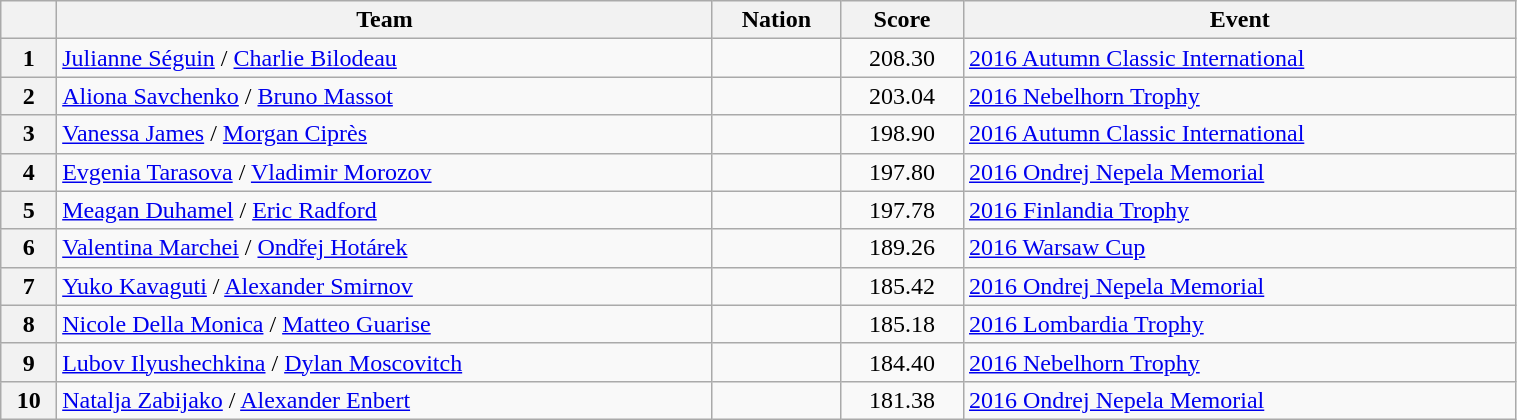<table class="wikitable sortable" style="text-align:left; width:80%">
<tr>
<th scope="col"></th>
<th scope="col">Team</th>
<th scope="col">Nation</th>
<th scope="col">Score</th>
<th scope="col">Event</th>
</tr>
<tr>
<th scope="row">1</th>
<td><a href='#'>Julianne Séguin</a> / <a href='#'>Charlie Bilodeau</a></td>
<td></td>
<td style="text-align:center;">208.30</td>
<td><a href='#'>2016 Autumn Classic International</a></td>
</tr>
<tr>
<th scope="row">2</th>
<td><a href='#'>Aliona Savchenko</a> / <a href='#'>Bruno Massot</a></td>
<td></td>
<td style="text-align:center;">203.04</td>
<td><a href='#'>2016 Nebelhorn Trophy</a></td>
</tr>
<tr>
<th scope="row">3</th>
<td><a href='#'>Vanessa James</a> / <a href='#'>Morgan Ciprès</a></td>
<td></td>
<td style="text-align:center;">198.90</td>
<td><a href='#'>2016 Autumn Classic International</a></td>
</tr>
<tr>
<th scope="row">4</th>
<td><a href='#'>Evgenia Tarasova</a> / <a href='#'>Vladimir Morozov</a></td>
<td></td>
<td style="text-align:center;">197.80</td>
<td><a href='#'>2016 Ondrej Nepela Memorial</a></td>
</tr>
<tr>
<th scope="row">5</th>
<td><a href='#'>Meagan Duhamel</a> / <a href='#'>Eric Radford</a></td>
<td></td>
<td style="text-align:center;">197.78</td>
<td><a href='#'>2016 Finlandia Trophy</a></td>
</tr>
<tr>
<th scope="row">6</th>
<td><a href='#'>Valentina Marchei</a> / <a href='#'>Ondřej Hotárek</a></td>
<td></td>
<td style="text-align:center;">189.26</td>
<td><a href='#'>2016 Warsaw Cup</a></td>
</tr>
<tr>
<th scope="row">7</th>
<td><a href='#'>Yuko Kavaguti</a> / <a href='#'>Alexander Smirnov</a></td>
<td></td>
<td style="text-align:center;">185.42</td>
<td><a href='#'>2016 Ondrej Nepela Memorial</a></td>
</tr>
<tr>
<th scope="row">8</th>
<td><a href='#'>Nicole Della Monica</a> / <a href='#'>Matteo Guarise</a></td>
<td></td>
<td style="text-align:center;">185.18</td>
<td><a href='#'>2016 Lombardia Trophy</a></td>
</tr>
<tr>
<th scope="row">9</th>
<td><a href='#'>Lubov Ilyushechkina</a> / <a href='#'>Dylan Moscovitch</a></td>
<td></td>
<td style="text-align:center;">184.40</td>
<td><a href='#'>2016 Nebelhorn Trophy</a></td>
</tr>
<tr>
<th scope="row">10</th>
<td><a href='#'>Natalja Zabijako</a> / <a href='#'>Alexander Enbert</a></td>
<td></td>
<td style="text-align:center;">181.38</td>
<td><a href='#'>2016 Ondrej Nepela Memorial</a></td>
</tr>
</table>
